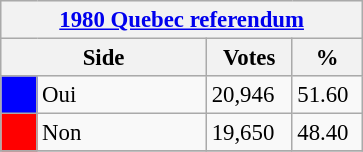<table class="wikitable" style="font-size: 95%; clear:both">
<tr style="background-color:#E9E9E9">
<th colspan=4><a href='#'>1980 Quebec referendum</a></th>
</tr>
<tr style="background-color:#E9E9E9">
<th colspan=2 style="width: 130px">Side</th>
<th style="width: 50px">Votes</th>
<th style="width: 40px">%</th>
</tr>
<tr>
<td bgcolor="blue"></td>
<td>Oui</td>
<td>20,946</td>
<td>51.60</td>
</tr>
<tr>
<td bgcolor="red"></td>
<td>Non</td>
<td>19,650</td>
<td>48.40</td>
</tr>
<tr>
</tr>
</table>
